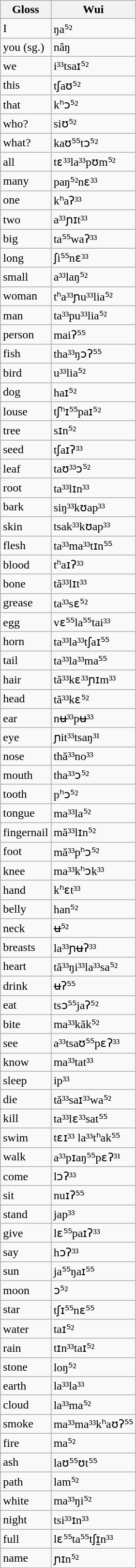<table class="wikitable sortable">
<tr>
<th>Gloss</th>
<th>Wui</th>
</tr>
<tr>
<td>I</td>
<td>ŋa⁵²</td>
</tr>
<tr>
<td>you (sg.)</td>
<td>nâŋ</td>
</tr>
<tr>
<td>we</td>
<td>i³³tsaɪ⁵²</td>
</tr>
<tr>
<td>this</td>
<td>tʃaʊ⁵²</td>
</tr>
<tr>
<td>that</td>
<td>kʰɔ⁵²</td>
</tr>
<tr>
<td>who?</td>
<td>siʊ⁵²</td>
</tr>
<tr>
<td>what?</td>
<td>kaʊ⁵⁵tɔ⁵²</td>
</tr>
<tr>
<td>all</td>
<td>tɛ³³la³³pʊm⁵²</td>
</tr>
<tr>
<td>many</td>
<td>paŋ⁵²nɛ³³</td>
</tr>
<tr>
<td>one</td>
<td>kʰaʔ³³</td>
</tr>
<tr>
<td>two</td>
<td>a³³ɲɪt³³</td>
</tr>
<tr>
<td>big</td>
<td>ta⁵⁵waʔ³³</td>
</tr>
<tr>
<td>long</td>
<td>ʃi⁵⁵nɛ³³</td>
</tr>
<tr>
<td>small</td>
<td>a³³laŋ⁵²</td>
</tr>
<tr>
<td>woman</td>
<td>tʰa³³ɲu³³lia⁵²</td>
</tr>
<tr>
<td>man</td>
<td>ta³³pu³³lia⁵²</td>
</tr>
<tr>
<td>person</td>
<td>maiʔ⁵⁵</td>
</tr>
<tr>
<td>fish</td>
<td>tha³³ŋɔʔ⁵⁵</td>
</tr>
<tr>
<td>bird</td>
<td>u³³lia⁵²</td>
</tr>
<tr>
<td>dog</td>
<td>haɪ⁵²</td>
</tr>
<tr>
<td>louse</td>
<td>tʃʰɪ⁵⁵paɪ⁵²</td>
</tr>
<tr>
<td>tree</td>
<td>sɪn⁵²</td>
</tr>
<tr>
<td>seed</td>
<td>tʃaɪʔ³³</td>
</tr>
<tr>
<td>leaf</td>
<td>taʊ³³ɔ⁵²</td>
</tr>
<tr>
<td>root</td>
<td>ta³³lɪn³³</td>
</tr>
<tr>
<td>bark</td>
<td>siŋ³³kʊap³³</td>
</tr>
<tr>
<td>skin</td>
<td>tsak³³kʊap³³</td>
</tr>
<tr>
<td>flesh</td>
<td>ta³³ma³³tɪn⁵⁵</td>
</tr>
<tr>
<td>blood</td>
<td>tʰaɪʔ³³</td>
</tr>
<tr>
<td>bone</td>
<td>tă³³lɪt³³</td>
</tr>
<tr>
<td>grease</td>
<td>ta³³sɛ⁵²</td>
</tr>
<tr>
<td>egg</td>
<td>vɛ⁵⁵la⁵⁵tai³³</td>
</tr>
<tr>
<td>horn</td>
<td>ta³³la³³tʃaɪ⁵⁵</td>
</tr>
<tr>
<td>tail</td>
<td>ta³³la³³ma⁵⁵</td>
</tr>
<tr>
<td>hair</td>
<td>tă³³kɛ³³ɲɪm³³</td>
</tr>
<tr>
<td>head</td>
<td>tă³³kɛ⁵²</td>
</tr>
<tr>
<td>ear</td>
<td>nʉ³³pʉ³³</td>
</tr>
<tr>
<td>eye</td>
<td>ɲit³³tsaŋ³¹</td>
</tr>
<tr>
<td>nose</td>
<td>thă³³no³³</td>
</tr>
<tr>
<td>mouth</td>
<td>tha³³ɔ⁵²</td>
</tr>
<tr>
<td>tooth</td>
<td>pʰɔ⁵²</td>
</tr>
<tr>
<td>tongue</td>
<td>ma³³la⁵²</td>
</tr>
<tr>
<td>fingernail</td>
<td>mă³³lɪn⁵²</td>
</tr>
<tr>
<td>foot</td>
<td>mă³³pʰɔ⁵²</td>
</tr>
<tr>
<td>knee</td>
<td>ma³³kʰɔk³³</td>
</tr>
<tr>
<td>hand</td>
<td>kʰɛt³³</td>
</tr>
<tr>
<td>belly</td>
<td>han⁵²</td>
</tr>
<tr>
<td>neck</td>
<td>ʉ⁵²</td>
</tr>
<tr>
<td>breasts</td>
<td>la³³ɲʉʔ³³</td>
</tr>
<tr>
<td>heart</td>
<td>tă³³ŋi³³la³³sa⁵²</td>
</tr>
<tr>
<td>drink</td>
<td>ʉʔ⁵⁵</td>
</tr>
<tr>
<td>eat</td>
<td>tsɔ⁵⁵jaʔ⁵²</td>
</tr>
<tr>
<td>bite</td>
<td>ma³³kăk⁵²</td>
</tr>
<tr>
<td>see</td>
<td>a³³tsaʊ⁵⁵pɛʔ³³</td>
</tr>
<tr>
<td>know</td>
<td>ma³³tat³³</td>
</tr>
<tr>
<td>sleep</td>
<td>ip³³</td>
</tr>
<tr>
<td>die</td>
<td>tă³³saɪ³³wa⁵²</td>
</tr>
<tr>
<td>kill</td>
<td>ta³³lɛ³³sat⁵⁵</td>
</tr>
<tr>
<td>swim</td>
<td>tɛɪ³³ la³³tʰak⁵⁵</td>
</tr>
<tr>
<td>walk</td>
<td>a³³pɪaŋ⁵⁵pɛʔ³¹</td>
</tr>
<tr>
<td>come</td>
<td>lɔʔ³³</td>
</tr>
<tr>
<td>sit</td>
<td>nuɪʔ⁵⁵</td>
</tr>
<tr>
<td>stand</td>
<td>jap³³</td>
</tr>
<tr>
<td>give</td>
<td>lɛ⁵⁵paɪʔ³³</td>
</tr>
<tr>
<td>say</td>
<td>hɔʔ³³</td>
</tr>
<tr>
<td>sun</td>
<td>ja⁵⁵ŋaɪ⁵⁵</td>
</tr>
<tr>
<td>moon</td>
<td>ɔ⁵²</td>
</tr>
<tr>
<td>star</td>
<td>tʃɪ⁵⁵nɛ⁵⁵</td>
</tr>
<tr>
<td>water</td>
<td>taɪ⁵²</td>
</tr>
<tr>
<td>rain</td>
<td>tɪn³³taɪ⁵²</td>
</tr>
<tr>
<td>stone</td>
<td>loŋ⁵²</td>
</tr>
<tr>
<td>earth</td>
<td>la³³la³³</td>
</tr>
<tr>
<td>cloud</td>
<td>la³³ma⁵²</td>
</tr>
<tr>
<td>smoke</td>
<td>ma³³ma³³kʰaʊʔ⁵⁵</td>
</tr>
<tr>
<td>fire</td>
<td>ma⁵²</td>
</tr>
<tr>
<td>ash</td>
<td>laʊ⁵⁵ʊt⁵⁵</td>
</tr>
<tr>
<td>path</td>
<td>lam⁵²</td>
</tr>
<tr>
<td>white</td>
<td>ma³³ŋi⁵²</td>
</tr>
<tr>
<td>night</td>
<td>tsi³³ɪn³³</td>
</tr>
<tr>
<td>full</td>
<td>lɛ⁵⁵ta⁵⁵tʃɪ̰n³³</td>
</tr>
<tr>
<td>name</td>
<td>ɲɪn⁵²</td>
</tr>
</table>
